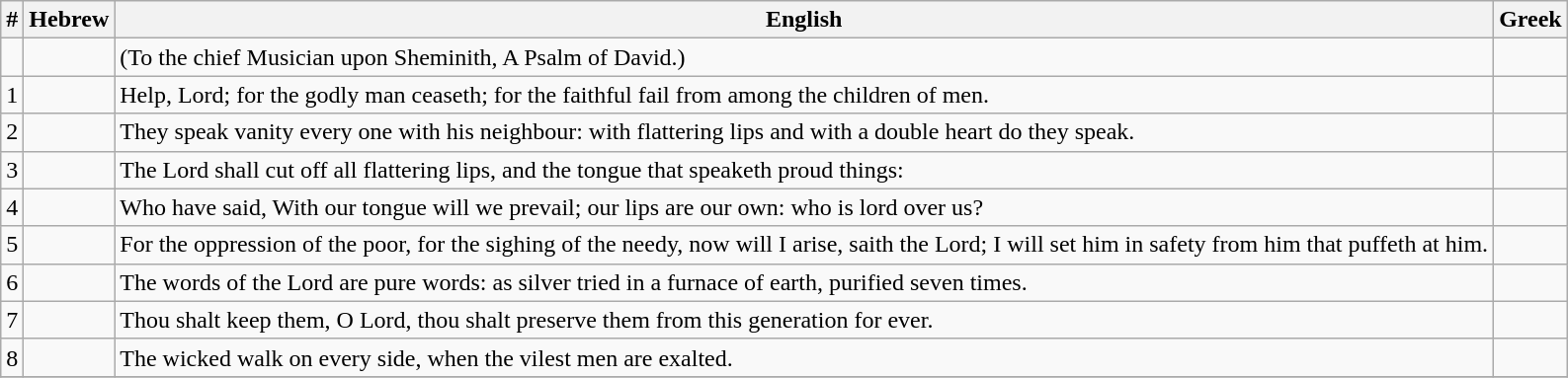<table class=wikitable>
<tr>
<th>#</th>
<th>Hebrew</th>
<th>English</th>
<th>Greek</th>
</tr>
<tr>
<td style="text-align:right"></td>
<td style="text-align:right"></td>
<td>(To the chief Musician upon Sheminith, A Psalm of David.)</td>
<td></td>
</tr>
<tr>
<td style="text-align:right">1</td>
<td style="text-align:right"></td>
<td>Help, Lord; for the godly man ceaseth; for the faithful fail from among the children of men.</td>
<td></td>
</tr>
<tr>
<td style="text-align:right">2</td>
<td style="text-align:right"></td>
<td>They speak vanity every one with his neighbour: with flattering lips and with a double heart do they speak.</td>
<td></td>
</tr>
<tr>
<td style="text-align:right">3</td>
<td style="text-align:right"></td>
<td>The Lord shall cut off all flattering lips, and the tongue that speaketh proud things:</td>
<td></td>
</tr>
<tr>
<td style="text-align:right">4</td>
<td style="text-align:right"></td>
<td>Who have said, With our tongue will we prevail; our lips are our own: who is lord over us?</td>
<td></td>
</tr>
<tr>
<td style="text-align:right">5</td>
<td style="text-align:right"></td>
<td>For the oppression of the poor, for the sighing of the needy, now will I arise, saith the Lord; I will set him in safety from him that puffeth at him.</td>
<td></td>
</tr>
<tr>
<td style="text-align:right">6</td>
<td style="text-align:right"></td>
<td>The words of the Lord are pure words: as silver tried in a furnace of earth, purified seven times.</td>
<td></td>
</tr>
<tr>
<td style="text-align:right">7</td>
<td style="text-align:right"></td>
<td>Thou shalt keep them, O Lord, thou shalt preserve them from this generation for ever.</td>
<td></td>
</tr>
<tr>
<td style="text-align:right">8</td>
<td style="text-align:right"></td>
<td>The wicked walk on every side, when the vilest men are exalted.</td>
<td></td>
</tr>
<tr>
</tr>
</table>
